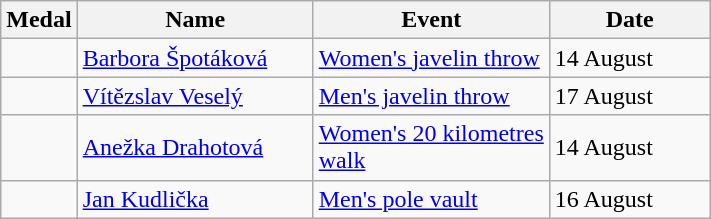<table class="wikitable sortable" style="font-size:100%">
<tr>
<th>Medal</th>
<th width=150>Name</th>
<th width=150>Event</th>
<th width=100>Date</th>
</tr>
<tr>
<td></td>
<td><a href='#'>Barbora Špotáková</a></td>
<td><a href='#'>Women's javelin throw</a></td>
<td>14 August</td>
</tr>
<tr>
<td></td>
<td><a href='#'>Vítězslav Veselý</a></td>
<td><a href='#'>Men's javelin throw</a></td>
<td>17 August</td>
</tr>
<tr>
<td></td>
<td><a href='#'>Anežka Drahotová</a></td>
<td><a href='#'>Women's 20 kilometres walk</a></td>
<td>14 August</td>
</tr>
<tr>
<td></td>
<td><a href='#'>Jan Kudlička</a></td>
<td><a href='#'>Men's pole vault</a></td>
<td>16 August</td>
</tr>
</table>
